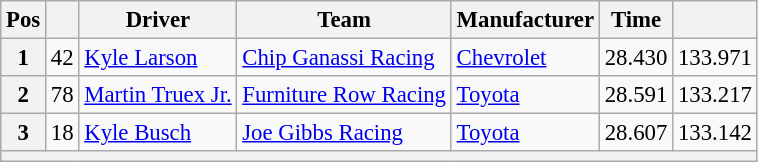<table class="wikitable" style="font-size:95%">
<tr>
<th>Pos</th>
<th></th>
<th>Driver</th>
<th>Team</th>
<th>Manufacturer</th>
<th>Time</th>
<th></th>
</tr>
<tr>
<th>1</th>
<td>42</td>
<td><a href='#'>Kyle Larson</a></td>
<td><a href='#'>Chip Ganassi Racing</a></td>
<td><a href='#'>Chevrolet</a></td>
<td>28.430</td>
<td>133.971</td>
</tr>
<tr>
<th>2</th>
<td>78</td>
<td><a href='#'>Martin Truex Jr.</a></td>
<td><a href='#'>Furniture Row Racing</a></td>
<td><a href='#'>Toyota</a></td>
<td>28.591</td>
<td>133.217</td>
</tr>
<tr>
<th>3</th>
<td>18</td>
<td><a href='#'>Kyle Busch</a></td>
<td><a href='#'>Joe Gibbs Racing</a></td>
<td><a href='#'>Toyota</a></td>
<td>28.607</td>
<td>133.142</td>
</tr>
<tr>
<th colspan="7"></th>
</tr>
</table>
